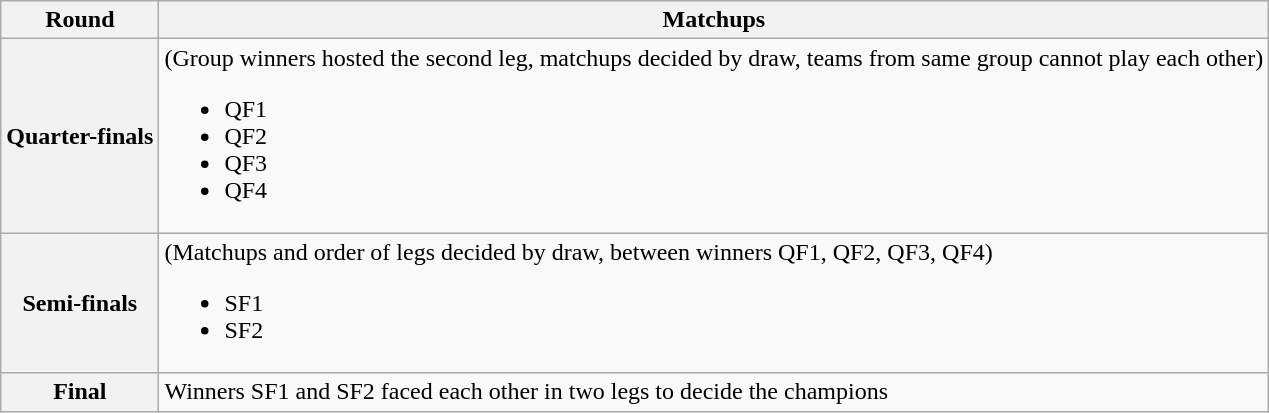<table class=wikitable>
<tr>
<th>Round</th>
<th>Matchups</th>
</tr>
<tr>
<th>Quarter-finals</th>
<td>(Group winners hosted the second leg, matchups decided by draw, teams from same group cannot play each other)<br><ul><li>QF1</li><li>QF2</li><li>QF3</li><li>QF4</li></ul></td>
</tr>
<tr>
<th>Semi-finals</th>
<td>(Matchups and order of legs decided by draw, between winners QF1, QF2, QF3, QF4)<br><ul><li>SF1</li><li>SF2</li></ul></td>
</tr>
<tr>
<th>Final</th>
<td>Winners SF1 and SF2 faced each other in two legs to decide the champions</td>
</tr>
</table>
